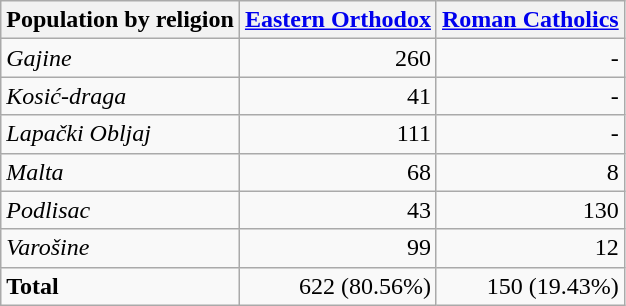<table class="wikitable sortable">
<tr>
<th>Population by religion</th>
<th><a href='#'>Eastern Orthodox</a></th>
<th><a href='#'>Roman Catholics</a></th>
</tr>
<tr>
<td><em>Gajine</em></td>
<td align="right">260</td>
<td align="right">-</td>
</tr>
<tr>
<td><em>Kosić-draga</em></td>
<td align="right">41</td>
<td align="right">-</td>
</tr>
<tr>
<td><em>Lapački Obljaj</em></td>
<td align="right">111</td>
<td align="right">-</td>
</tr>
<tr>
<td><em>Malta</em></td>
<td align="right">68</td>
<td align="right">8</td>
</tr>
<tr>
<td><em>Podlisac</em></td>
<td align="right">43</td>
<td align="right">130</td>
</tr>
<tr>
<td><em>Varošine</em></td>
<td align="right">99</td>
<td align="right">12</td>
</tr>
<tr>
<td><strong>Total</strong></td>
<td align="right">622 (80.56%)</td>
<td align="right">150 (19.43%)</td>
</tr>
</table>
